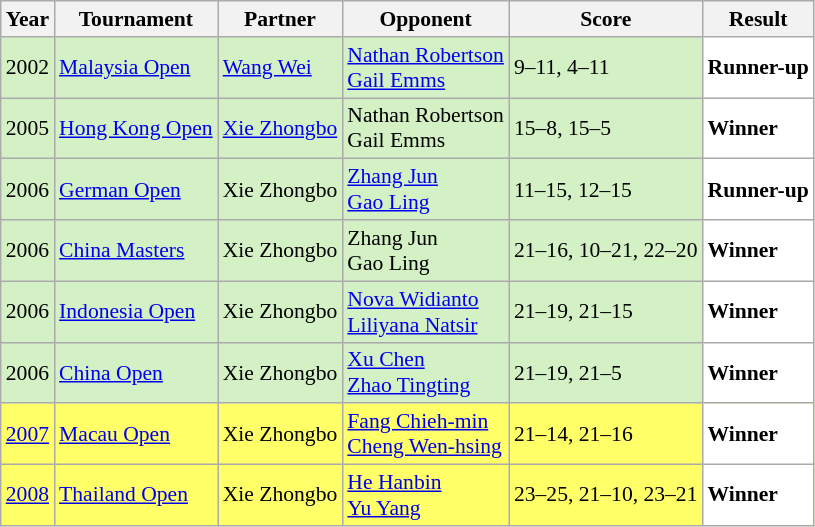<table class="sortable wikitable" style="font-size: 90%;">
<tr>
<th>Year</th>
<th>Tournament</th>
<th>Partner</th>
<th>Opponent</th>
<th>Score</th>
<th>Result</th>
</tr>
<tr style="background:#D4F1C5">
<td align="center">2002</td>
<td align="left"><a href='#'>Malaysia Open</a></td>
<td align="left"> <a href='#'>Wang Wei</a></td>
<td align="left"> <a href='#'>Nathan Robertson</a><br> <a href='#'>Gail Emms</a></td>
<td align="left">9–11, 4–11</td>
<td style="text-align:left; background:white"> <strong>Runner-up</strong></td>
</tr>
<tr style="background:#D4F1C5">
<td align="center">2005</td>
<td align="left"><a href='#'>Hong Kong Open</a></td>
<td align="left"> <a href='#'>Xie Zhongbo</a></td>
<td align="left"> Nathan Robertson<br> Gail Emms</td>
<td align="left">15–8, 15–5</td>
<td style="text-align:left; background:white"> <strong>Winner</strong></td>
</tr>
<tr style="background:#D4F1C5">
<td align="center">2006</td>
<td align="left"><a href='#'>German Open</a></td>
<td align="left"> Xie Zhongbo</td>
<td align="left"> <a href='#'>Zhang Jun</a><br> <a href='#'>Gao Ling</a></td>
<td align="left">11–15, 12–15</td>
<td style="text-align:left; background:white"> <strong>Runner-up</strong></td>
</tr>
<tr style="background:#D4F1C5">
<td align="center">2006</td>
<td align="left"><a href='#'>China Masters</a></td>
<td align="left"> Xie Zhongbo</td>
<td align="left"> Zhang Jun<br> Gao Ling</td>
<td align="left">21–16, 10–21, 22–20</td>
<td style="text-align:left; background:white"> <strong>Winner</strong></td>
</tr>
<tr style="background:#D4F1C5">
<td align="center">2006</td>
<td align="left"><a href='#'>Indonesia Open</a></td>
<td align="left"> Xie Zhongbo</td>
<td align="left"> <a href='#'>Nova Widianto</a><br> <a href='#'>Liliyana Natsir</a></td>
<td align="left">21–19, 21–15</td>
<td style="text-align:left; background:white"> <strong>Winner</strong></td>
</tr>
<tr style="background:#D4F1C5">
<td align="center">2006</td>
<td align="left"><a href='#'>China Open</a></td>
<td align="left"> Xie Zhongbo</td>
<td align="left"> <a href='#'>Xu Chen</a><br> <a href='#'>Zhao Tingting</a></td>
<td align="left">21–19, 21–5</td>
<td style="text-align:left; background:white"> <strong>Winner</strong></td>
</tr>
<tr style="background:#FFFF67">
<td align="center"><a href='#'>2007</a></td>
<td align="left"><a href='#'>Macau Open</a></td>
<td align="left"> Xie Zhongbo</td>
<td align="left"> <a href='#'>Fang Chieh-min</a><br> <a href='#'>Cheng Wen-hsing</a></td>
<td align="left">21–14, 21–16</td>
<td style="text-align:left; background:white"> <strong>Winner</strong></td>
</tr>
<tr style="background:#FFFF67">
<td align="center"><a href='#'>2008</a></td>
<td align="left"><a href='#'>Thailand Open</a></td>
<td align="left"> Xie Zhongbo</td>
<td align="left"> <a href='#'>He Hanbin</a><br> <a href='#'>Yu Yang</a></td>
<td align="left">23–25, 21–10, 23–21</td>
<td style="text-align:left; background:white"> <strong>Winner</strong></td>
</tr>
</table>
